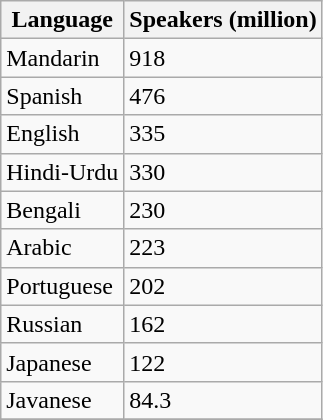<table class="wikitable sortable">
<tr>
<th>Language</th>
<th>Speakers (million)</th>
</tr>
<tr>
<td>Mandarin</td>
<td>918</td>
</tr>
<tr>
<td>Spanish</td>
<td>476</td>
</tr>
<tr>
<td>English</td>
<td>335</td>
</tr>
<tr>
<td>Hindi-Urdu</td>
<td>330</td>
</tr>
<tr>
<td>Bengali</td>
<td>230</td>
</tr>
<tr>
<td>Arabic</td>
<td>223</td>
</tr>
<tr>
<td>Portuguese</td>
<td>202</td>
</tr>
<tr>
<td>Russian</td>
<td>162</td>
</tr>
<tr>
<td>Japanese</td>
<td>122</td>
</tr>
<tr>
<td>Javanese</td>
<td>84.3</td>
</tr>
<tr>
</tr>
</table>
